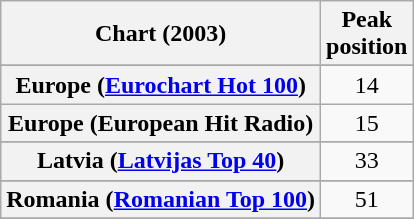<table class="wikitable sortable plainrowheaders" style="text-align:center">
<tr>
<th>Chart (2003)</th>
<th>Peak<br>position</th>
</tr>
<tr>
</tr>
<tr>
</tr>
<tr>
</tr>
<tr>
</tr>
<tr>
<th scope="row">Europe (<a href='#'>Eurochart Hot 100</a>)</th>
<td>14</td>
</tr>
<tr>
<th scope="row">Europe (European Hit Radio)</th>
<td>15</td>
</tr>
<tr>
</tr>
<tr>
</tr>
<tr>
<th scope="row">Latvia (<a href='#'>Latvijas Top 40</a>)</th>
<td>33</td>
</tr>
<tr>
</tr>
<tr>
<th scope="row">Romania (<a href='#'>Romanian Top 100</a>)</th>
<td>51</td>
</tr>
<tr>
</tr>
<tr>
</tr>
<tr>
</tr>
</table>
